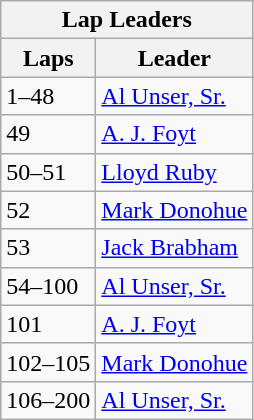<table class="wikitable">
<tr>
<th colspan=2>Lap Leaders</th>
</tr>
<tr>
<th>Laps</th>
<th>Leader</th>
</tr>
<tr>
<td>1–48</td>
<td><a href='#'>Al Unser, Sr.</a></td>
</tr>
<tr>
<td>49</td>
<td><a href='#'>A. J. Foyt</a></td>
</tr>
<tr>
<td>50–51</td>
<td><a href='#'>Lloyd Ruby</a></td>
</tr>
<tr>
<td>52</td>
<td><a href='#'>Mark Donohue</a></td>
</tr>
<tr>
<td>53</td>
<td><a href='#'>Jack Brabham</a></td>
</tr>
<tr>
<td>54–100</td>
<td><a href='#'>Al Unser, Sr.</a></td>
</tr>
<tr>
<td>101</td>
<td><a href='#'>A. J. Foyt</a></td>
</tr>
<tr>
<td>102–105</td>
<td><a href='#'>Mark Donohue</a></td>
</tr>
<tr>
<td>106–200</td>
<td><a href='#'>Al Unser, Sr.</a></td>
</tr>
</table>
